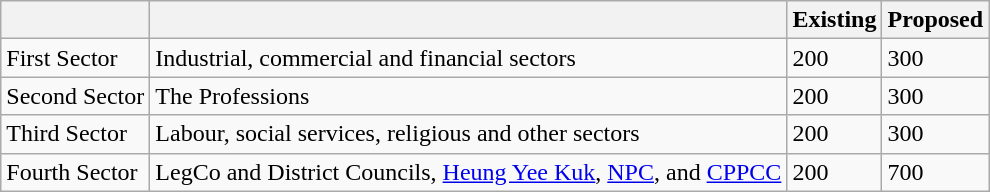<table class="wikitable">
<tr>
<th></th>
<th></th>
<th>Existing</th>
<th>Proposed</th>
</tr>
<tr>
<td>First Sector</td>
<td>Industrial, commercial and financial sectors</td>
<td>200</td>
<td>300</td>
</tr>
<tr>
<td>Second Sector</td>
<td>The Professions</td>
<td>200</td>
<td>300</td>
</tr>
<tr>
<td>Third Sector</td>
<td>Labour, social services, religious and other sectors</td>
<td>200</td>
<td>300</td>
</tr>
<tr>
<td>Fourth Sector</td>
<td>LegCo and District Councils, <a href='#'>Heung Yee Kuk</a>, <a href='#'>NPC</a>, and <a href='#'>CPPCC</a></td>
<td>200</td>
<td>700</td>
</tr>
</table>
